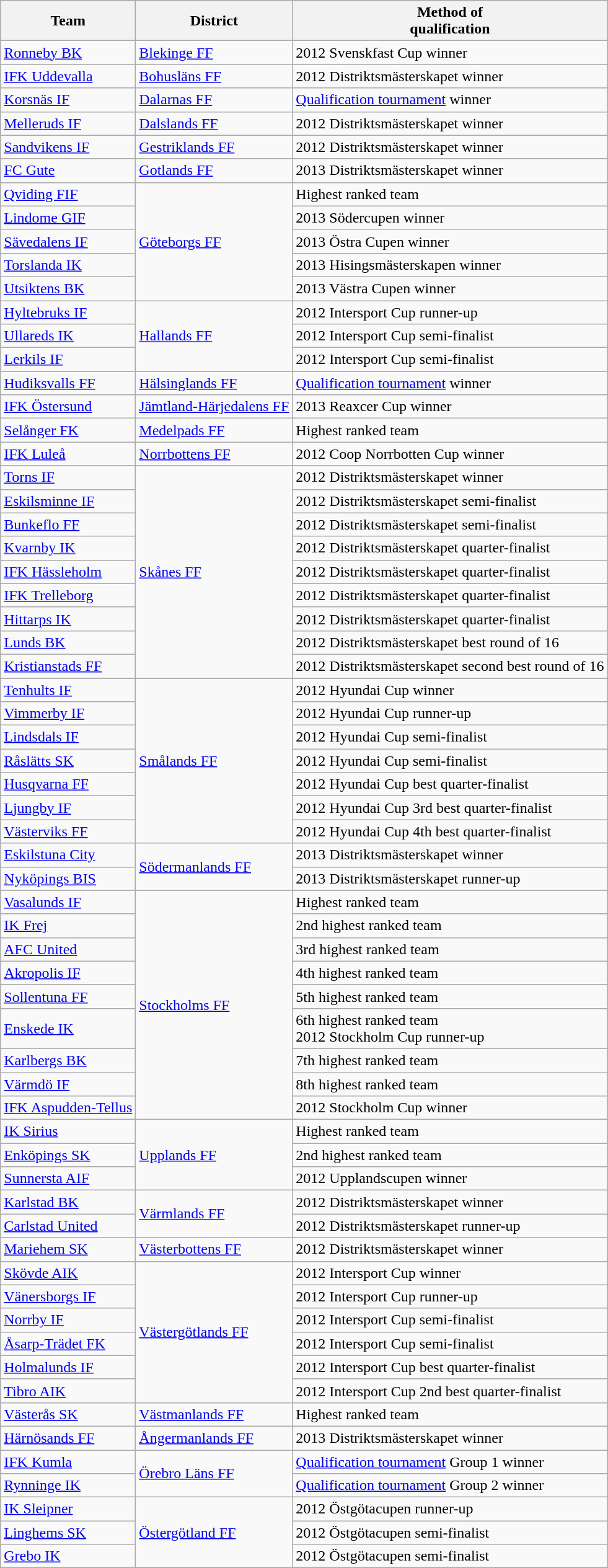<table class="wikitable sortable" style="text-align: left;">
<tr>
<th>Team</th>
<th>District</th>
<th>Method of<br>qualification</th>
</tr>
<tr>
<td align="left"><a href='#'>Ronneby BK</a></td>
<td><a href='#'>Blekinge FF</a></td>
<td>2012 Svenskfast Cup winner</td>
</tr>
<tr>
<td align="left"><a href='#'>IFK Uddevalla</a></td>
<td><a href='#'>Bohusläns FF</a></td>
<td>2012 Distriktsmästerskapet winner</td>
</tr>
<tr>
<td align="left"><a href='#'>Korsnäs IF</a></td>
<td><a href='#'>Dalarnas FF</a></td>
<td><a href='#'>Qualification tournament</a> winner</td>
</tr>
<tr>
<td align="left"><a href='#'>Melleruds IF</a></td>
<td><a href='#'>Dalslands FF</a></td>
<td>2012 Distriktsmästerskapet winner</td>
</tr>
<tr>
<td align="left"><a href='#'>Sandvikens IF</a></td>
<td><a href='#'>Gestriklands FF</a></td>
<td>2012 Distriktsmästerskapet winner</td>
</tr>
<tr>
<td align="left"><a href='#'>FC Gute</a></td>
<td><a href='#'>Gotlands FF</a></td>
<td>2013 Distriktsmästerskapet winner</td>
</tr>
<tr>
<td align="left"><a href='#'>Qviding FIF</a></td>
<td rowspan="5"><a href='#'>Göteborgs FF</a></td>
<td>Highest ranked team</td>
</tr>
<tr>
<td align="left"><a href='#'>Lindome GIF</a></td>
<td>2013 Södercupen winner</td>
</tr>
<tr>
<td align="left"><a href='#'>Sävedalens IF</a></td>
<td>2013 Östra Cupen winner</td>
</tr>
<tr>
<td align="left"><a href='#'>Torslanda IK</a></td>
<td>2013 Hisingsmästerskapen winner</td>
</tr>
<tr>
<td align="left"><a href='#'>Utsiktens BK</a></td>
<td>2013 Västra Cupen winner</td>
</tr>
<tr>
<td align="left"><a href='#'>Hyltebruks IF</a></td>
<td rowspan="3"><a href='#'>Hallands FF</a></td>
<td>2012 Intersport Cup runner-up</td>
</tr>
<tr>
<td align="left"><a href='#'>Ullareds IK</a></td>
<td>2012 Intersport Cup semi-finalist</td>
</tr>
<tr>
<td align="left"><a href='#'>Lerkils IF</a></td>
<td>2012 Intersport Cup semi-finalist</td>
</tr>
<tr>
<td align="left"><a href='#'>Hudiksvalls FF</a></td>
<td><a href='#'>Hälsinglands FF</a></td>
<td><a href='#'>Qualification tournament</a> winner</td>
</tr>
<tr>
<td align="left"><a href='#'>IFK Östersund</a></td>
<td><a href='#'>Jämtland-Härjedalens FF</a></td>
<td>2013 Reaxcer Cup winner</td>
</tr>
<tr>
<td align="left"><a href='#'>Selånger FK</a></td>
<td><a href='#'>Medelpads FF</a></td>
<td>Highest ranked team</td>
</tr>
<tr>
<td align="left"><a href='#'>IFK Luleå</a></td>
<td><a href='#'>Norrbottens FF</a></td>
<td>2012 Coop Norrbotten Cup winner</td>
</tr>
<tr>
<td align="left"><a href='#'>Torns IF</a></td>
<td rowspan="9"><a href='#'>Skånes FF</a></td>
<td>2012 Distriktsmästerskapet winner</td>
</tr>
<tr>
<td align="left"><a href='#'>Eskilsminne IF</a></td>
<td>2012 Distriktsmästerskapet semi-finalist</td>
</tr>
<tr>
<td align="left"><a href='#'>Bunkeflo FF</a></td>
<td>2012 Distriktsmästerskapet semi-finalist</td>
</tr>
<tr>
<td align="left"><a href='#'>Kvarnby IK</a></td>
<td>2012 Distriktsmästerskapet quarter-finalist</td>
</tr>
<tr>
<td align="left"><a href='#'>IFK Hässleholm</a></td>
<td>2012 Distriktsmästerskapet quarter-finalist</td>
</tr>
<tr>
<td align="left"><a href='#'>IFK Trelleborg</a></td>
<td>2012 Distriktsmästerskapet quarter-finalist</td>
</tr>
<tr>
<td align="left"><a href='#'>Hittarps IK</a></td>
<td>2012 Distriktsmästerskapet quarter-finalist</td>
</tr>
<tr>
<td align="left"><a href='#'>Lunds BK</a></td>
<td>2012 Distriktsmästerskapet best round of 16</td>
</tr>
<tr>
<td align="left"><a href='#'>Kristianstads FF</a></td>
<td>2012 Distriktsmästerskapet second best round of 16</td>
</tr>
<tr>
<td align="left"><a href='#'>Tenhults IF</a></td>
<td rowspan="7"><a href='#'>Smålands FF</a></td>
<td>2012 Hyundai Cup winner</td>
</tr>
<tr>
<td align="left"><a href='#'>Vimmerby IF</a></td>
<td>2012 Hyundai Cup runner-up</td>
</tr>
<tr>
<td align="left"><a href='#'>Lindsdals IF</a></td>
<td>2012 Hyundai Cup semi-finalist</td>
</tr>
<tr>
<td align="left"><a href='#'>Råslätts SK</a></td>
<td>2012 Hyundai Cup semi-finalist</td>
</tr>
<tr>
<td align="left"><a href='#'>Husqvarna FF</a></td>
<td>2012 Hyundai Cup best quarter-finalist</td>
</tr>
<tr>
<td align="left"><a href='#'>Ljungby IF</a></td>
<td>2012 Hyundai Cup 3rd best quarter-finalist</td>
</tr>
<tr>
<td align="left"><a href='#'>Västerviks FF</a></td>
<td>2012 Hyundai Cup 4th best quarter-finalist</td>
</tr>
<tr>
<td align="left"><a href='#'>Eskilstuna City</a></td>
<td rowspan="2"><a href='#'>Södermanlands FF</a></td>
<td>2013 Distriktsmästerskapet winner</td>
</tr>
<tr>
<td align="left"><a href='#'>Nyköpings BIS</a></td>
<td>2013 Distriktsmästerskapet runner-up</td>
</tr>
<tr>
<td align="left"><a href='#'>Vasalunds IF</a></td>
<td rowspan="9"><a href='#'>Stockholms FF</a></td>
<td>Highest ranked team</td>
</tr>
<tr>
<td align="left"><a href='#'>IK Frej</a></td>
<td>2nd highest ranked team</td>
</tr>
<tr>
<td align="left"><a href='#'>AFC United</a></td>
<td>3rd highest ranked team</td>
</tr>
<tr>
<td align="left"><a href='#'>Akropolis IF</a></td>
<td>4th highest ranked team</td>
</tr>
<tr>
<td align="left"><a href='#'>Sollentuna FF</a></td>
<td>5th highest ranked team</td>
</tr>
<tr>
<td align="left"><a href='#'>Enskede IK</a></td>
<td>6th highest ranked team<br>2012 Stockholm Cup runner-up</td>
</tr>
<tr>
<td align="left"><a href='#'>Karlbergs BK</a></td>
<td>7th highest ranked team</td>
</tr>
<tr>
<td align="left"><a href='#'>Värmdö IF</a></td>
<td>8th highest ranked team</td>
</tr>
<tr>
<td align="left"><a href='#'>IFK Aspudden-Tellus</a></td>
<td>2012 Stockholm Cup winner</td>
</tr>
<tr>
<td align="left"><a href='#'>IK Sirius</a></td>
<td rowspan="3"><a href='#'>Upplands FF</a></td>
<td>Highest ranked team</td>
</tr>
<tr>
<td align="left"><a href='#'>Enköpings SK</a></td>
<td>2nd highest ranked team</td>
</tr>
<tr>
<td align="left"><a href='#'>Sunnersta AIF</a></td>
<td>2012 Upplandscupen winner</td>
</tr>
<tr>
<td align="left"><a href='#'>Karlstad BK</a></td>
<td rowspan="2"><a href='#'>Värmlands FF</a></td>
<td>2012 Distriktsmästerskapet winner</td>
</tr>
<tr>
<td align="left"><a href='#'>Carlstad United</a></td>
<td>2012 Distriktsmästerskapet runner-up</td>
</tr>
<tr>
<td align="left"><a href='#'>Mariehem SK</a></td>
<td><a href='#'>Västerbottens FF</a></td>
<td>2012 Distriktsmästerskapet winner</td>
</tr>
<tr>
<td align="left"><a href='#'>Skövde AIK</a></td>
<td rowspan="6"><a href='#'>Västergötlands FF</a></td>
<td>2012 Intersport Cup winner</td>
</tr>
<tr>
<td align="left"><a href='#'>Vänersborgs IF</a></td>
<td>2012 Intersport Cup runner-up</td>
</tr>
<tr>
<td align="left"><a href='#'>Norrby IF</a></td>
<td>2012 Intersport Cup semi-finalist</td>
</tr>
<tr>
<td align="left"><a href='#'>Åsarp-Trädet FK</a></td>
<td>2012 Intersport Cup semi-finalist</td>
</tr>
<tr>
<td align="left"><a href='#'>Holmalunds IF</a></td>
<td>2012 Intersport Cup best quarter-finalist</td>
</tr>
<tr>
<td align="left"><a href='#'>Tibro AIK</a></td>
<td>2012 Intersport Cup 2nd best quarter-finalist</td>
</tr>
<tr>
<td align="left"><a href='#'>Västerås SK</a></td>
<td><a href='#'>Västmanlands FF</a></td>
<td>Highest ranked team</td>
</tr>
<tr>
<td align="left"><a href='#'>Härnösands FF</a></td>
<td><a href='#'>Ångermanlands FF</a></td>
<td>2013 Distriktsmästerskapet winner</td>
</tr>
<tr>
<td align="left"><a href='#'>IFK Kumla</a></td>
<td rowspan="2"><a href='#'>Örebro Läns FF</a></td>
<td><a href='#'>Qualification tournament</a> Group 1 winner</td>
</tr>
<tr>
<td align="left"><a href='#'>Rynninge IK</a></td>
<td><a href='#'>Qualification tournament</a> Group 2 winner</td>
</tr>
<tr>
<td align="left"><a href='#'>IK Sleipner</a></td>
<td rowspan="3"><a href='#'>Östergötland FF</a></td>
<td>2012 Östgötacupen runner-up</td>
</tr>
<tr>
<td align="left"><a href='#'>Linghems SK</a></td>
<td>2012 Östgötacupen semi-finalist</td>
</tr>
<tr>
<td align="left"><a href='#'>Grebo IK</a></td>
<td>2012 Östgötacupen semi-finalist</td>
</tr>
</table>
